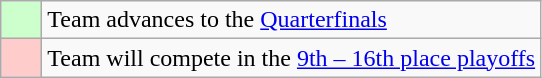<table class="wikitable">
<tr>
<td style="background: #ccffcc; width:20px;"></td>
<td>Team advances to the <a href='#'>Quarterfinals</a></td>
</tr>
<tr>
<td style="background: #ffcccc;"></td>
<td>Team will compete in the <a href='#'>9th – 16th place playoffs</a></td>
</tr>
</table>
